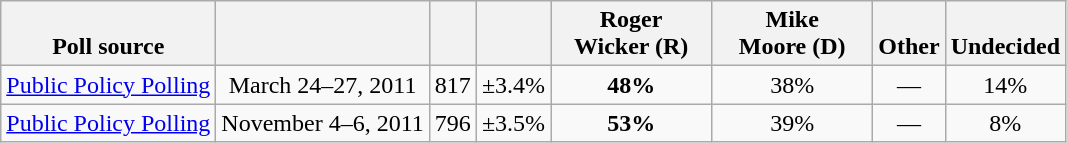<table class="wikitable" style="text-align:center">
<tr valign= bottom>
<th>Poll source</th>
<th></th>
<th></th>
<th></th>
<th style="width:100px;">Roger<br>Wicker (R)</th>
<th style="width:100px;">Mike<br>Moore (D)</th>
<th>Other</th>
<th>Undecided</th>
</tr>
<tr>
<td align=left><a href='#'>Public Policy Polling</a></td>
<td>March 24–27, 2011</td>
<td>817</td>
<td>±3.4%</td>
<td><strong>48%</strong></td>
<td>38%</td>
<td>—</td>
<td>14%</td>
</tr>
<tr>
<td align=left><a href='#'>Public Policy Polling</a></td>
<td>November 4–6, 2011</td>
<td>796</td>
<td>±3.5%</td>
<td><strong>53%</strong></td>
<td>39%</td>
<td>—</td>
<td>8%</td>
</tr>
</table>
